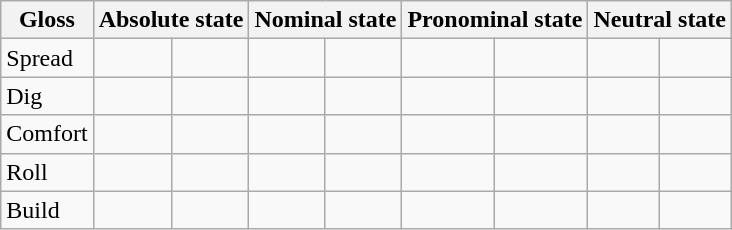<table class="wikitable">
<tr>
<th>Gloss</th>
<th colspan="2">Absolute state</th>
<th colspan="2">Nominal state</th>
<th colspan="2">Pronominal state</th>
<th colspan="2">Neutral state</th>
</tr>
<tr>
<td>Spread</td>
<td></td>
<td></td>
<td></td>
<td></td>
<td></td>
<td></td>
<td></td>
<td></td>
</tr>
<tr>
<td>Dig</td>
<td></td>
<td></td>
<td></td>
<td></td>
<td></td>
<td></td>
<td></td>
<td></td>
</tr>
<tr>
<td>Comfort</td>
<td></td>
<td></td>
<td></td>
<td></td>
<td></td>
<td></td>
<td></td>
<td></td>
</tr>
<tr>
<td>Roll</td>
<td></td>
<td></td>
<td></td>
<td></td>
<td></td>
<td></td>
<td></td>
<td></td>
</tr>
<tr>
<td>Build</td>
<td></td>
<td></td>
<td></td>
<td></td>
<td></td>
<td></td>
<td></td>
<td></td>
</tr>
</table>
